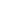<table style="width:88%; text-align:center;">
<tr style="color:white;">
<td style="background:"><strong>64</strong></td>
</tr>
</table>
